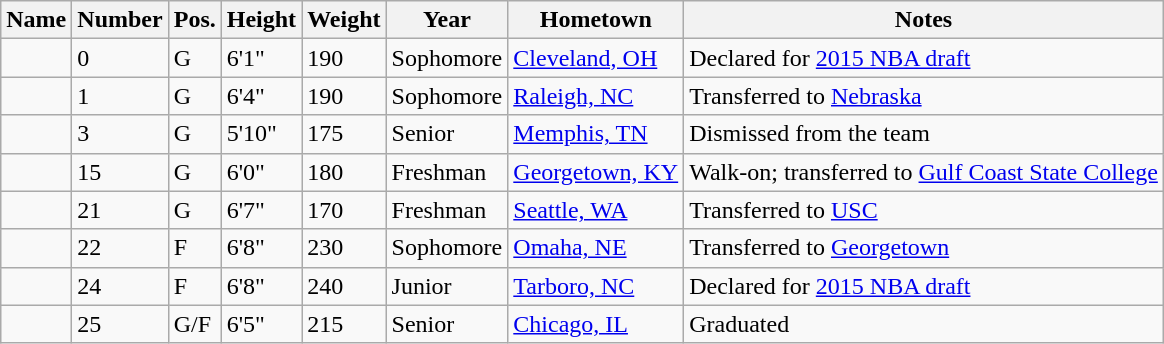<table class="wikitable sortable" border="1">
<tr>
<th>Name</th>
<th>Number</th>
<th>Pos.</th>
<th>Height</th>
<th>Weight</th>
<th>Year</th>
<th>Hometown</th>
<th class="unsortable">Notes</th>
</tr>
<tr>
<td></td>
<td>0</td>
<td>G</td>
<td>6'1"</td>
<td>190</td>
<td>Sophomore</td>
<td><a href='#'>Cleveland, OH</a></td>
<td>Declared for <a href='#'>2015 NBA draft</a></td>
</tr>
<tr>
<td></td>
<td>1</td>
<td>G</td>
<td>6'4"</td>
<td>190</td>
<td>Sophomore</td>
<td><a href='#'>Raleigh, NC</a></td>
<td>Transferred to <a href='#'>Nebraska</a></td>
</tr>
<tr>
<td></td>
<td>3</td>
<td>G</td>
<td>5'10"</td>
<td>175</td>
<td>Senior</td>
<td><a href='#'>Memphis, TN</a></td>
<td>Dismissed from the team</td>
</tr>
<tr>
<td></td>
<td>15</td>
<td>G</td>
<td>6'0"</td>
<td>180</td>
<td>Freshman</td>
<td><a href='#'>Georgetown, KY</a></td>
<td>Walk-on; transferred to <a href='#'>Gulf Coast State College</a></td>
</tr>
<tr>
<td></td>
<td>21</td>
<td>G</td>
<td>6'7"</td>
<td>170</td>
<td>Freshman</td>
<td><a href='#'>Seattle, WA</a></td>
<td>Transferred to <a href='#'>USC</a></td>
</tr>
<tr>
<td></td>
<td>22</td>
<td>F</td>
<td>6'8"</td>
<td>230</td>
<td>Sophomore</td>
<td><a href='#'>Omaha, NE</a></td>
<td>Transferred to <a href='#'>Georgetown</a></td>
</tr>
<tr>
<td></td>
<td>24</td>
<td>F</td>
<td>6'8"</td>
<td>240</td>
<td>Junior</td>
<td><a href='#'>Tarboro, NC</a></td>
<td>Declared for <a href='#'>2015 NBA draft</a></td>
</tr>
<tr>
<td></td>
<td>25</td>
<td>G/F</td>
<td>6'5"</td>
<td>215</td>
<td>Senior</td>
<td><a href='#'>Chicago, IL</a></td>
<td>Graduated</td>
</tr>
</table>
